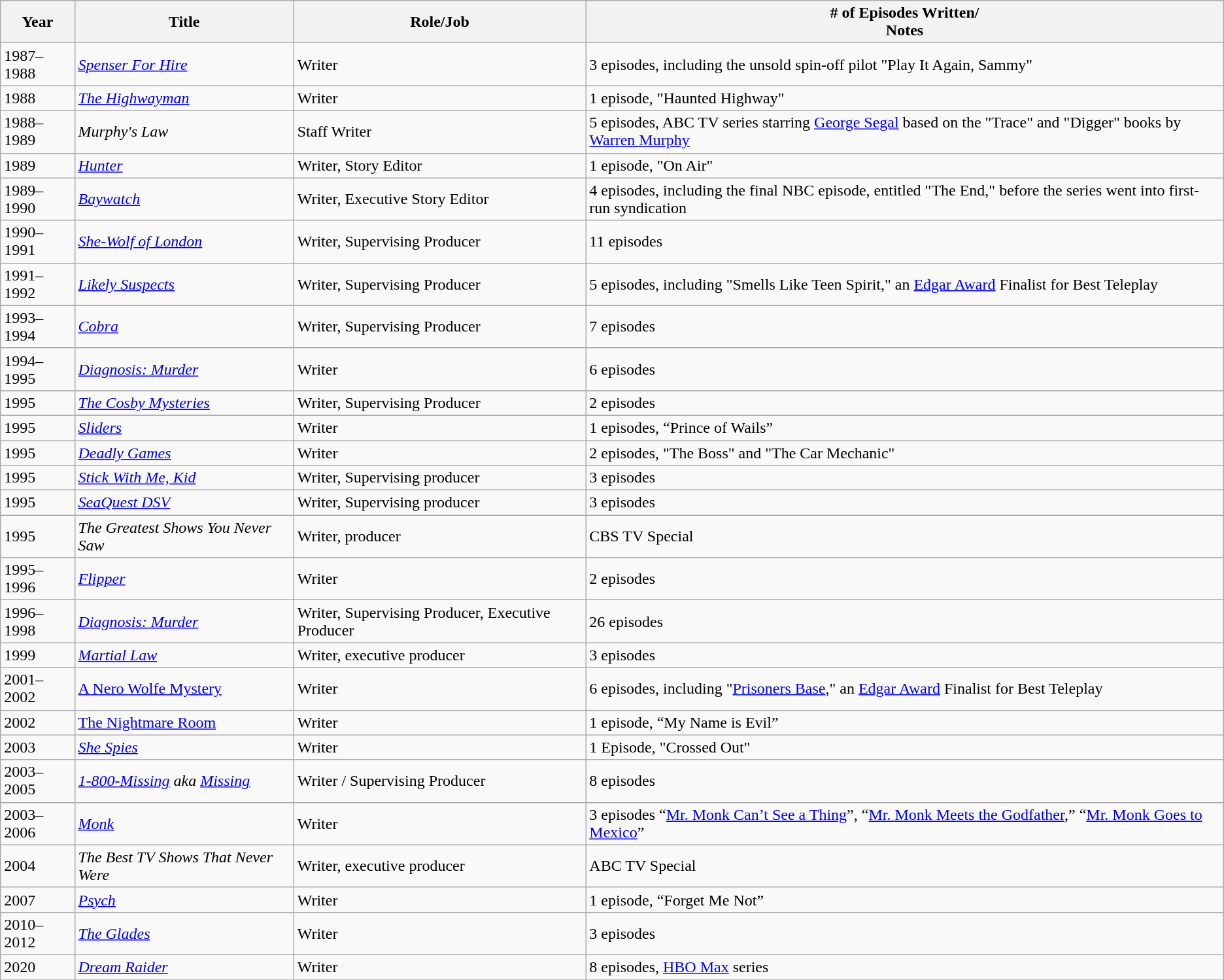<table class="wikitable sortable">
<tr style="text-align:center;">
<th>Year</th>
<th>Title</th>
<th>Role/Job</th>
<th># of Episodes Written/<br>Notes</th>
</tr>
<tr>
<td>1987–1988</td>
<td><em><a href='#'>Spenser For Hire</a></em></td>
<td>Writer</td>
<td>3 episodes, including the unsold spin-off pilot "Play It Again, Sammy"</td>
</tr>
<tr>
<td>1988</td>
<td><em><a href='#'>The Highwayman</a></em></td>
<td>Writer</td>
<td>1 episode, "Haunted Highway"</td>
</tr>
<tr>
<td>1988–1989</td>
<td><em>Murphy's Law</em></td>
<td>Staff Writer</td>
<td>5 episodes, ABC TV series starring <a href='#'>George Segal</a> based on the "Trace" and "Digger" books by <a href='#'>Warren Murphy</a></td>
</tr>
<tr>
<td>1989</td>
<td><em><a href='#'>Hunter</a></em></td>
<td>Writer, Story Editor</td>
<td>1 episode, "On Air"</td>
</tr>
<tr>
<td>1989–1990</td>
<td><em><a href='#'>Baywatch</a></em></td>
<td>Writer, Executive Story Editor</td>
<td>4 episodes, including the final NBC episode, entitled "The End," before the series went into first-run syndication</td>
</tr>
<tr>
<td>1990–1991</td>
<td><em><a href='#'>She-Wolf of London</a></em></td>
<td>Writer, Supervising Producer</td>
<td>11 episodes</td>
</tr>
<tr>
<td>1991–1992</td>
<td><em><a href='#'>Likely Suspects</a></em></td>
<td>Writer, Supervising Producer</td>
<td>5 episodes, including "Smells Like Teen Spirit," an <a href='#'>Edgar Award</a> Finalist for Best Teleplay</td>
</tr>
<tr>
<td>1993–1994</td>
<td><em><a href='#'>Cobra</a></em></td>
<td>Writer, Supervising Producer</td>
<td>7 episodes</td>
</tr>
<tr>
<td>1994–1995</td>
<td><em><a href='#'>Diagnosis: Murder</a></em></td>
<td>Writer</td>
<td>6 episodes</td>
</tr>
<tr>
<td>1995</td>
<td><em><a href='#'>The Cosby Mysteries</a></em></td>
<td>Writer, Supervising Producer</td>
<td>2 episodes</td>
</tr>
<tr>
<td>1995</td>
<td><em><a href='#'>Sliders</a></em></td>
<td>Writer</td>
<td>1 episodes, “Prince of Wails”</td>
</tr>
<tr>
<td>1995</td>
<td><em><a href='#'>Deadly Games</a></em></td>
<td>Writer</td>
<td>2 episodes, "The Boss" and "The Car Mechanic"</td>
</tr>
<tr>
<td>1995</td>
<td><em><a href='#'>Stick With Me, Kid</a></em></td>
<td>Writer, Supervising producer</td>
<td>3 episodes</td>
</tr>
<tr>
<td>1995</td>
<td><em><a href='#'>SeaQuest DSV</a></em></td>
<td>Writer, Supervising producer</td>
<td>3 episodes</td>
</tr>
<tr>
<td>1995</td>
<td><em>The Greatest Shows You Never Saw</em></td>
<td>Writer, producer</td>
<td>CBS TV Special</td>
</tr>
<tr>
<td>1995–1996</td>
<td><em><a href='#'>Flipper</a></em></td>
<td>Writer</td>
<td>2 episodes</td>
</tr>
<tr>
<td>1996–1998</td>
<td><em><a href='#'>Diagnosis: Murder</a></em></td>
<td>Writer, Supervising Producer, Executive Producer</td>
<td>26 episodes</td>
</tr>
<tr>
<td>1999</td>
<td><em><a href='#'>Martial Law</a></em></td>
<td>Writer, executive producer</td>
<td>3 episodes</td>
</tr>
<tr>
<td>2001–2002</td>
<td><a href='#'>A Nero Wolfe Mystery</a></td>
<td>Writer</td>
<td>6 episodes, including "<a href='#'>Prisoners Base</a>," an <a href='#'>Edgar Award</a> Finalist for Best Teleplay</td>
</tr>
<tr>
<td>2002</td>
<td><a href='#'>The Nightmare Room</a></td>
<td>Writer</td>
<td>1 episode, “My Name is Evil”</td>
</tr>
<tr>
<td>2003</td>
<td><em><a href='#'>She Spies</a></em></td>
<td>Writer</td>
<td>1 Episode, "Crossed Out"</td>
</tr>
<tr>
<td>2003–2005</td>
<td><em><a href='#'>1-800-Missing</a> aka <a href='#'>Missing</a></em></td>
<td>Writer / Supervising Producer</td>
<td>8 episodes</td>
</tr>
<tr>
<td>2003–2006</td>
<td><em><a href='#'>Monk</a></em></td>
<td>Writer</td>
<td>3 episodes “<a href='#'>Mr. Monk Can’t See a Thing</a>”, “<a href='#'>Mr. Monk Meets the Godfather</a>,” “<a href='#'>Mr. Monk Goes to Mexico</a>”</td>
</tr>
<tr>
<td>2004</td>
<td><em>The Best TV Shows That Never Were</em></td>
<td>Writer, executive producer</td>
<td>ABC TV Special</td>
</tr>
<tr>
<td>2007</td>
<td><em><a href='#'>Psych</a></em></td>
<td>Writer</td>
<td>1 episode, “Forget Me Not”</td>
</tr>
<tr>
<td>2010–2012</td>
<td><em><a href='#'>The Glades</a></em></td>
<td>Writer</td>
<td>3 episodes</td>
</tr>
<tr>
<td>2020</td>
<td><em><a href='#'>Dream Raider</a></em></td>
<td>Writer</td>
<td>8 episodes, <a href='#'>HBO Max</a> series</td>
</tr>
<tr>
</tr>
</table>
